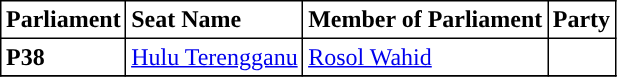<table class="toccolours sortable" border="1" cellpadding="3" style="border-collapse:collapse; text-align: left;">
<tr>
<th align="center">Parliament</th>
<th>Seat Name</th>
<th>Member of Parliament</th>
<th>Party</th>
</tr>
<tr>
<th align="left">P38</th>
<td><a href='#'>Hulu Terengganu</a></td>
<td><a href='#'>Rosol Wahid</a></td>
<td></td>
</tr>
<tr>
</tr>
</table>
